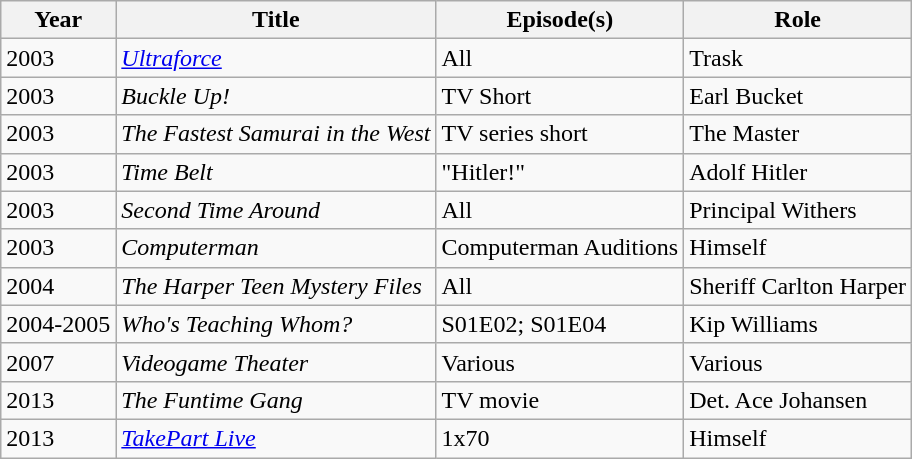<table class="wikitable sortable">
<tr>
<th>Year</th>
<th>Title</th>
<th>Episode(s)</th>
<th>Role</th>
</tr>
<tr>
<td>2003</td>
<td><em><a href='#'>Ultraforce</a></em></td>
<td>All</td>
<td>Trask</td>
</tr>
<tr>
<td>2003</td>
<td><em>Buckle Up!</em></td>
<td>TV Short</td>
<td>Earl Bucket</td>
</tr>
<tr>
<td>2003</td>
<td><em>The Fastest Samurai in the West</em></td>
<td>TV series short</td>
<td>The Master</td>
</tr>
<tr>
<td>2003</td>
<td><em>Time Belt</em></td>
<td>"Hitler!"</td>
<td>Adolf Hitler</td>
</tr>
<tr>
<td>2003</td>
<td><em>Second Time Around</em></td>
<td>All</td>
<td>Principal Withers</td>
</tr>
<tr>
<td>2003</td>
<td><em>Computerman</em></td>
<td>Computerman Auditions</td>
<td>Himself</td>
</tr>
<tr>
<td>2004</td>
<td><em>The Harper Teen Mystery Files</em></td>
<td>All</td>
<td>Sheriff Carlton Harper</td>
</tr>
<tr>
<td>2004-2005</td>
<td><em>Who's Teaching Whom?</em></td>
<td>S01E02; S01E04</td>
<td>Kip Williams</td>
</tr>
<tr>
<td>2007</td>
<td><em>Videogame Theater</em></td>
<td>Various</td>
<td>Various</td>
</tr>
<tr>
<td>2013</td>
<td><em>The Funtime Gang</em></td>
<td>TV movie</td>
<td>Det. Ace Johansen</td>
</tr>
<tr>
<td>2013</td>
<td><em><a href='#'>TakePart Live</a></em></td>
<td>1x70</td>
<td>Himself</td>
</tr>
</table>
